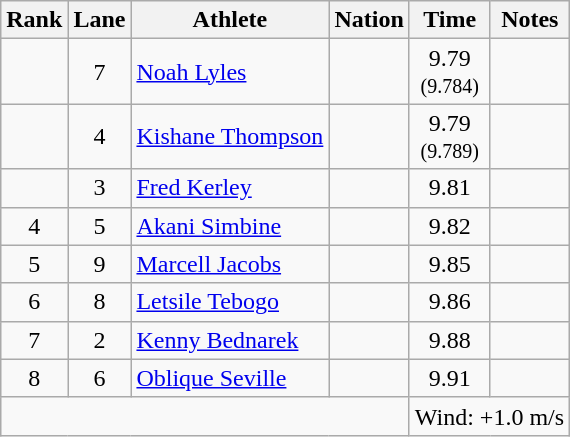<table class="wikitable sortable" style="text-align:center;">
<tr>
<th scope="col">Rank</th>
<th scope="col">Lane</th>
<th scope="col">Athlete</th>
<th scope="col">Nation</th>
<th scope="col">Time</th>
<th scope="col">Notes</th>
</tr>
<tr>
<td></td>
<td>7</td>
<td align=left><a href='#'>Noah Lyles</a></td>
<td align=left></td>
<td>9.79<br><small>(9.784)</small></td>
<td></td>
</tr>
<tr>
<td></td>
<td>4</td>
<td align=left><a href='#'>Kishane Thompson</a></td>
<td align=left></td>
<td>9.79<br><small>(9.789)</small></td>
<td></td>
</tr>
<tr>
<td></td>
<td>3</td>
<td align=left><a href='#'>Fred Kerley</a></td>
<td align=left></td>
<td>9.81</td>
<td></td>
</tr>
<tr>
<td>4</td>
<td>5</td>
<td align=left><a href='#'>Akani Simbine</a></td>
<td align=left></td>
<td>9.82</td>
<td></td>
</tr>
<tr>
<td>5</td>
<td>9</td>
<td align=left><a href='#'>Marcell Jacobs</a></td>
<td align=left></td>
<td>9.85</td>
<td></td>
</tr>
<tr>
<td>6</td>
<td>8</td>
<td align=left><a href='#'>Letsile Tebogo</a></td>
<td align=left></td>
<td>9.86</td>
<td></td>
</tr>
<tr>
<td>7</td>
<td>2</td>
<td align=left><a href='#'>Kenny Bednarek</a></td>
<td align=left></td>
<td>9.88</td>
<td></td>
</tr>
<tr>
<td>8</td>
<td>6</td>
<td align=left><a href='#'>Oblique Seville</a></td>
<td align=left></td>
<td>9.91</td>
<td></td>
</tr>
<tr class="sortbottom">
<td colspan=4></td>
<td colspan="2" style="text-align:left;">Wind: +1.0 m/s</td>
</tr>
</table>
